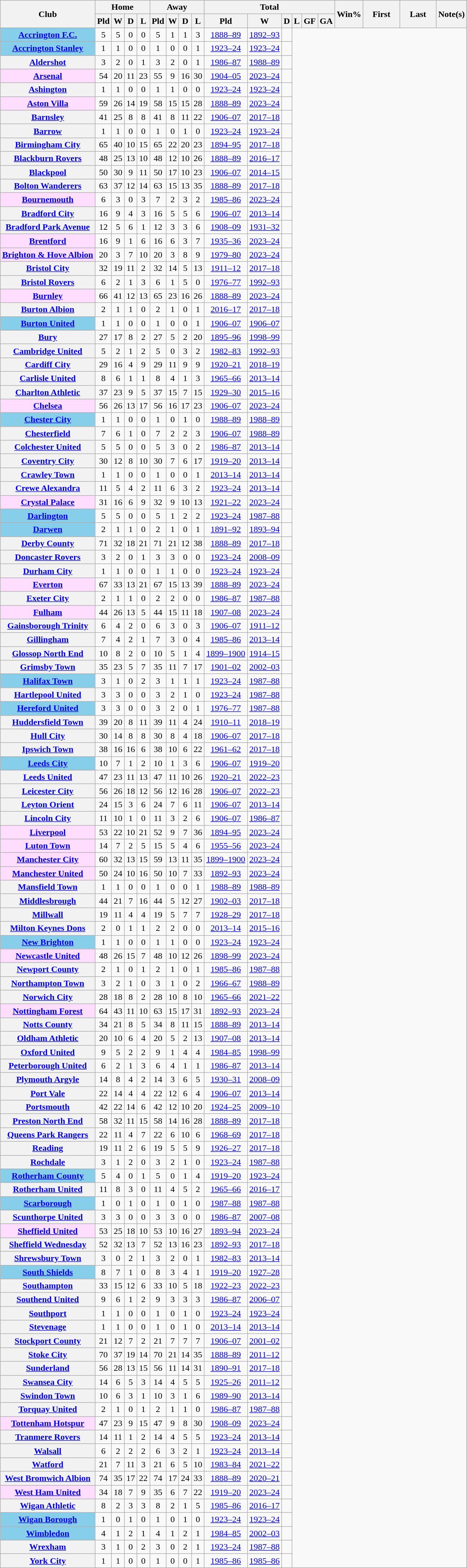<table class="wikitable plainrowheaders sortable" style="text-align:center">
<tr>
<th scope="col" rowspan="2">Club</th>
<th colspan="4">Home</th>
<th colspan="4">Away</th>
<th colspan="6">Total</th>
<th rowspan="2" scope="col">Win%</th>
<th rowspan="2" scope="col" width="60px">First</th>
<th rowspan="2" scope="col" width="60px">Last</th>
<th class="unsortable" rowspan="2" scope="col">Note(s)</th>
</tr>
<tr>
<th scope="col">Pld</th>
<th scope="col">W</th>
<th scope="col">D</th>
<th scope="col">L</th>
<th scope="col">Pld</th>
<th scope="col">W</th>
<th scope="col">D</th>
<th scope="col">L</th>
<th scope="col">Pld</th>
<th scope="col">W</th>
<th scope="col">D</th>
<th scope="col">L</th>
<th scope="col">GF</th>
<th scope="col">GA</th>
</tr>
<tr>
<th scope="row" style="background:#87CEEB"><a href='#'>Accrington F.C.</a> </th>
<td>5</td>
<td>5</td>
<td>0</td>
<td>0 </td>
<td>5</td>
<td>1</td>
<td>1</td>
<td>3 <br></td>
<td><a href='#'>1888–89</a></td>
<td><a href='#'>1892–93</a></td>
<td></td>
</tr>
<tr>
<th scope="row" style="background:#87CEEB"><a href='#'>Accrington Stanley</a> </th>
<td>1</td>
<td>1</td>
<td>0</td>
<td>0 </td>
<td>1</td>
<td>0</td>
<td>0</td>
<td>1 <br></td>
<td><a href='#'>1923–24</a></td>
<td><a href='#'>1923–24</a></td>
<td></td>
</tr>
<tr>
<th scope="row"><a href='#'>Aldershot</a></th>
<td>3</td>
<td>2</td>
<td>0</td>
<td>1 </td>
<td>3</td>
<td>2</td>
<td>0</td>
<td>1 <br></td>
<td><a href='#'>1986–87</a></td>
<td><a href='#'>1988–89</a></td>
<td></td>
</tr>
<tr>
<th scope="row" style="background:#FFDDFF"><a href='#'>Arsenal</a> </th>
<td>54</td>
<td>20</td>
<td>11</td>
<td>23 </td>
<td>55</td>
<td>9</td>
<td>16</td>
<td>30 <br></td>
<td><a href='#'>1904–05</a></td>
<td><a href='#'>2023–24</a></td>
<td></td>
</tr>
<tr>
<th scope="row"><a href='#'>Ashington</a></th>
<td>1</td>
<td>1</td>
<td>0</td>
<td>0 </td>
<td>1</td>
<td>1</td>
<td>0</td>
<td>0 <br></td>
<td><a href='#'>1923–24</a></td>
<td><a href='#'>1923–24</a></td>
<td></td>
</tr>
<tr>
<th scope="row" style="background:#FFDDFF"><a href='#'>Aston Villa</a> </th>
<td>59</td>
<td>26</td>
<td>14</td>
<td>19 </td>
<td>58</td>
<td>15</td>
<td>15</td>
<td>28 <br></td>
<td><a href='#'>1888–89</a></td>
<td><a href='#'>2023–24</a></td>
<td></td>
</tr>
<tr>
<th scope="row"><a href='#'>Barnsley</a></th>
<td>41</td>
<td>25</td>
<td>8</td>
<td>8 </td>
<td>41</td>
<td>8</td>
<td>11</td>
<td>22 <br></td>
<td><a href='#'>1906–07</a></td>
<td><a href='#'>2017–18</a></td>
<td></td>
</tr>
<tr>
<th scope="row"><a href='#'>Barrow</a></th>
<td>1</td>
<td>1</td>
<td>0</td>
<td>0 </td>
<td>1</td>
<td>0</td>
<td>1</td>
<td>0 <br></td>
<td><a href='#'>1923–24</a></td>
<td><a href='#'>1923–24</a></td>
<td></td>
</tr>
<tr>
<th scope="row"><a href='#'>Birmingham City</a></th>
<td>65</td>
<td>40</td>
<td>10</td>
<td>15 </td>
<td>65</td>
<td>22</td>
<td>20</td>
<td>23 <br></td>
<td><a href='#'>1894–95</a></td>
<td><a href='#'>2017–18</a></td>
<td></td>
</tr>
<tr>
<th scope="row"><a href='#'>Blackburn Rovers</a></th>
<td>48</td>
<td>25</td>
<td>13</td>
<td>10 </td>
<td>48</td>
<td>12</td>
<td>10</td>
<td>26 <br></td>
<td><a href='#'>1888–89</a></td>
<td><a href='#'>2016–17</a></td>
<td></td>
</tr>
<tr>
<th scope="row"><a href='#'>Blackpool</a></th>
<td>50</td>
<td>30</td>
<td>9</td>
<td>11 </td>
<td>50</td>
<td>17</td>
<td>10</td>
<td>23 <br></td>
<td><a href='#'>1906–07</a></td>
<td><a href='#'>2014–15</a></td>
<td></td>
</tr>
<tr>
<th scope="row"><a href='#'>Bolton Wanderers</a></th>
<td>63</td>
<td>37</td>
<td>12</td>
<td>14 </td>
<td>63</td>
<td>15</td>
<td>13</td>
<td>35 <br></td>
<td><a href='#'>1888–89</a></td>
<td><a href='#'>2017–18</a></td>
<td></td>
</tr>
<tr>
<th scope="row" style="background:#FFDDFF"><a href='#'>Bournemouth</a> </th>
<td>6</td>
<td>3</td>
<td>0</td>
<td>3 </td>
<td>7</td>
<td>2</td>
<td>3</td>
<td>2 <br></td>
<td><a href='#'>1985–86</a></td>
<td><a href='#'>2023–24</a></td>
<td></td>
</tr>
<tr>
<th scope="row"><a href='#'>Bradford City</a></th>
<td>16</td>
<td>9</td>
<td>4</td>
<td>3 </td>
<td>16</td>
<td>5</td>
<td>5</td>
<td>6 <br></td>
<td><a href='#'>1906–07</a></td>
<td><a href='#'>2013–14</a></td>
<td></td>
</tr>
<tr>
<th scope="row"><a href='#'>Bradford Park Avenue</a></th>
<td>12</td>
<td>5</td>
<td>6</td>
<td>1 </td>
<td>12</td>
<td>3</td>
<td>3</td>
<td>6 <br></td>
<td><a href='#'>1908–09</a></td>
<td><a href='#'>1931–32</a></td>
<td></td>
</tr>
<tr>
<th scope="row" style="background:#FFDDFF"><a href='#'>Brentford</a> </th>
<td>16</td>
<td>9</td>
<td>1</td>
<td>6 </td>
<td>16</td>
<td>6</td>
<td>3</td>
<td>7 <br></td>
<td><a href='#'>1935–36</a></td>
<td><a href='#'>2023–24</a></td>
<td></td>
</tr>
<tr>
<th scope="row" style="background:#FFDDFF"><a href='#'>Brighton & Hove Albion</a> </th>
<td>20</td>
<td>3</td>
<td>7</td>
<td>10 </td>
<td>20</td>
<td>3</td>
<td>8</td>
<td>9 <br></td>
<td><a href='#'>1979–80</a></td>
<td><a href='#'>2023–24</a></td>
<td></td>
</tr>
<tr>
<th scope="row"><a href='#'>Bristol City</a></th>
<td>32</td>
<td>19</td>
<td>11</td>
<td>2 </td>
<td>32</td>
<td>14</td>
<td>5</td>
<td>13 <br></td>
<td><a href='#'>1911–12</a></td>
<td><a href='#'>2017–18</a></td>
<td></td>
</tr>
<tr>
<th scope="row"><a href='#'>Bristol Rovers</a></th>
<td>6</td>
<td>2</td>
<td>1</td>
<td>3 </td>
<td>6</td>
<td>1</td>
<td>5</td>
<td>0 <br></td>
<td><a href='#'>1976–77</a></td>
<td><a href='#'>1992–93</a></td>
<td></td>
</tr>
<tr>
<th scope="row"  style="background:#FFDDFF"><a href='#'>Burnley</a> </th>
<td>66</td>
<td>41</td>
<td>12</td>
<td>13 </td>
<td>65</td>
<td>23</td>
<td>16</td>
<td>26 <br></td>
<td><a href='#'>1888–89</a></td>
<td><a href='#'>2023–24</a></td>
<td></td>
</tr>
<tr>
<th scope="row"><a href='#'>Burton Albion</a></th>
<td>2</td>
<td>1</td>
<td>1</td>
<td>0 </td>
<td>2</td>
<td>1</td>
<td>0</td>
<td>1 <br></td>
<td><a href='#'>2016–17</a></td>
<td><a href='#'>2017–18</a></td>
<td></td>
</tr>
<tr>
<th scope="row" style="background:#87CEEB"><a href='#'>Burton United</a> </th>
<td>1</td>
<td>1</td>
<td>0</td>
<td>0 </td>
<td>1</td>
<td>0</td>
<td>0</td>
<td>1 <br></td>
<td><a href='#'>1906–07</a></td>
<td><a href='#'>1906–07</a></td>
<td></td>
</tr>
<tr>
<th scope="row"><a href='#'>Bury</a></th>
<td>27</td>
<td>17</td>
<td>8</td>
<td>2 </td>
<td>27</td>
<td>5</td>
<td>2</td>
<td>20 <br></td>
<td><a href='#'>1895–96</a></td>
<td><a href='#'>1998–99</a></td>
<td></td>
</tr>
<tr>
<th scope="row"><a href='#'>Cambridge United</a></th>
<td>5</td>
<td>2</td>
<td>1</td>
<td>2 </td>
<td>5</td>
<td>0</td>
<td>3</td>
<td>2 <br></td>
<td><a href='#'>1982–83</a></td>
<td><a href='#'>1992–93</a></td>
<td></td>
</tr>
<tr>
<th scope="row"><a href='#'>Cardiff City</a></th>
<td>29</td>
<td>16</td>
<td>4</td>
<td>9 </td>
<td>29</td>
<td>11</td>
<td>9</td>
<td>9 <br></td>
<td><a href='#'>1920–21</a></td>
<td><a href='#'>2018–19</a></td>
<td></td>
</tr>
<tr>
<th scope="row"><a href='#'>Carlisle United</a></th>
<td>8</td>
<td>6</td>
<td>1</td>
<td>1 </td>
<td>8</td>
<td>4</td>
<td>1</td>
<td>3 <br></td>
<td><a href='#'>1965–66</a></td>
<td><a href='#'>2013–14</a></td>
<td></td>
</tr>
<tr>
<th scope="row"><a href='#'>Charlton Athletic</a></th>
<td>37</td>
<td>23</td>
<td>9</td>
<td>5 </td>
<td>37</td>
<td>15</td>
<td>7</td>
<td>15 <br></td>
<td><a href='#'>1929–30</a></td>
<td><a href='#'>2015–16</a></td>
<td></td>
</tr>
<tr>
<th scope="row" style="background:#FFDDFF"><a href='#'>Chelsea</a> </th>
<td>56</td>
<td>26</td>
<td>13</td>
<td>17 </td>
<td>56</td>
<td>16</td>
<td>17</td>
<td>23 <br></td>
<td><a href='#'>1906–07</a></td>
<td><a href='#'>2023–24</a></td>
<td></td>
</tr>
<tr>
<th scope="row" style="background:#87CEEB"><a href='#'>Chester City</a> </th>
<td>1</td>
<td>1</td>
<td>0</td>
<td>0 </td>
<td>1</td>
<td>0</td>
<td>1</td>
<td>0 <br></td>
<td><a href='#'>1988–89</a></td>
<td><a href='#'>1988–89</a></td>
<td></td>
</tr>
<tr>
<th scope="row"><a href='#'>Chesterfield</a></th>
<td>7</td>
<td>6</td>
<td>1</td>
<td>0 </td>
<td>7</td>
<td>2</td>
<td>2</td>
<td>3 <br></td>
<td><a href='#'>1906–07</a></td>
<td><a href='#'>1988–89</a></td>
<td></td>
</tr>
<tr>
<th scope="row"><a href='#'>Colchester United</a></th>
<td>5</td>
<td>5</td>
<td>0</td>
<td>0 </td>
<td>5</td>
<td>3</td>
<td>0</td>
<td>2 <br></td>
<td><a href='#'>1986–87</a></td>
<td><a href='#'>2013–14</a></td>
<td></td>
</tr>
<tr>
<th scope="row"><a href='#'>Coventry City</a></th>
<td>30</td>
<td>12</td>
<td>8</td>
<td>10 </td>
<td>30</td>
<td>7</td>
<td>6</td>
<td>17 <br></td>
<td><a href='#'>1919–20</a></td>
<td><a href='#'>2013–14</a></td>
<td></td>
</tr>
<tr>
<th scope="row"><a href='#'>Crawley Town</a></th>
<td>1</td>
<td>1</td>
<td>0</td>
<td>0 </td>
<td>1</td>
<td>0</td>
<td>0</td>
<td>1 <br></td>
<td><a href='#'>2013–14</a></td>
<td><a href='#'>2013–14</a></td>
<td></td>
</tr>
<tr>
<th scope="row"><a href='#'>Crewe Alexandra</a></th>
<td>11</td>
<td>5</td>
<td>4</td>
<td>2 </td>
<td>11</td>
<td>6</td>
<td>3</td>
<td>2 <br></td>
<td><a href='#'>1923–24</a></td>
<td><a href='#'>2013–14</a></td>
<td></td>
</tr>
<tr>
<th scope="row" style="background:#FFDDFF"><a href='#'>Crystal Palace</a> </th>
<td>31</td>
<td>16</td>
<td>6</td>
<td>9 </td>
<td>32</td>
<td>9</td>
<td>10</td>
<td>13 <br></td>
<td><a href='#'>1921–22</a></td>
<td><a href='#'>2023–24</a></td>
<td></td>
</tr>
<tr>
<th scope="row" style="background:#87CEEB"><a href='#'>Darlington</a> </th>
<td>5</td>
<td>5</td>
<td>0</td>
<td>0 </td>
<td>5</td>
<td>1</td>
<td>2</td>
<td>2 <br></td>
<td><a href='#'>1923–24</a></td>
<td><a href='#'>1987–88</a></td>
<td></td>
</tr>
<tr>
<th scope="row" style="background:#87CEEB"><a href='#'>Darwen</a> </th>
<td>2</td>
<td>1</td>
<td>1</td>
<td>0 </td>
<td>2</td>
<td>1</td>
<td>0</td>
<td>1 <br></td>
<td><a href='#'>1891–92</a></td>
<td><a href='#'>1893–94</a></td>
<td></td>
</tr>
<tr>
<th scope="row"><a href='#'>Derby County</a></th>
<td>71</td>
<td>32</td>
<td>18</td>
<td>21 </td>
<td>71</td>
<td>21</td>
<td>12</td>
<td>38 <br></td>
<td><a href='#'>1888–89</a></td>
<td><a href='#'>2017–18</a></td>
<td></td>
</tr>
<tr>
<th scope="row"><a href='#'>Doncaster Rovers</a></th>
<td>3</td>
<td>2</td>
<td>0</td>
<td>1 </td>
<td>3</td>
<td>3</td>
<td>0</td>
<td>0 <br></td>
<td><a href='#'>1923–24</a></td>
<td><a href='#'>2008–09</a></td>
<td></td>
</tr>
<tr>
<th scope="row"><a href='#'>Durham City</a></th>
<td>1</td>
<td>1</td>
<td>0</td>
<td>0 </td>
<td>1</td>
<td>1</td>
<td>0</td>
<td>0 <br></td>
<td><a href='#'>1923–24</a></td>
<td><a href='#'>1923–24</a></td>
<td></td>
</tr>
<tr>
<th scope="row" style="background:#FFDDFF"><a href='#'>Everton</a> </th>
<td>67</td>
<td>33</td>
<td>13</td>
<td>21 </td>
<td>67</td>
<td>15</td>
<td>13</td>
<td>39 <br></td>
<td><a href='#'>1888–89</a></td>
<td><a href='#'>2023–24</a></td>
<td></td>
</tr>
<tr>
<th scope="row"><a href='#'>Exeter City</a></th>
<td>2</td>
<td>1</td>
<td>1</td>
<td>0 </td>
<td>2</td>
<td>2</td>
<td>0</td>
<td>0 <br></td>
<td><a href='#'>1986–87</a></td>
<td><a href='#'>1987–88</a></td>
<td></td>
</tr>
<tr>
<th scope="row" style="background:#FFDDFF"><a href='#'>Fulham</a> </th>
<td>44</td>
<td>26</td>
<td>13</td>
<td>5 </td>
<td>44</td>
<td>15</td>
<td>11</td>
<td>18 <br></td>
<td><a href='#'>1907–08</a></td>
<td><a href='#'>2023–24</a></td>
<td></td>
</tr>
<tr>
<th scope="row"><a href='#'>Gainsborough Trinity</a></th>
<td>6</td>
<td>4</td>
<td>2</td>
<td>0 </td>
<td>6</td>
<td>3</td>
<td>0</td>
<td>3 <br></td>
<td><a href='#'>1906–07</a></td>
<td><a href='#'>1911–12</a></td>
<td></td>
</tr>
<tr>
<th scope="row"><a href='#'>Gillingham</a></th>
<td>7</td>
<td>4</td>
<td>2</td>
<td>1 </td>
<td>7</td>
<td>3</td>
<td>0</td>
<td>4 <br></td>
<td><a href='#'>1985–86</a></td>
<td><a href='#'>2013–14</a></td>
<td></td>
</tr>
<tr>
<th scope="row"><a href='#'>Glossop North End</a></th>
<td>10</td>
<td>8</td>
<td>2</td>
<td>0 </td>
<td>10</td>
<td>5</td>
<td>1</td>
<td>4 <br></td>
<td><a href='#'>1899–1900</a></td>
<td><a href='#'>1914–15</a></td>
<td></td>
</tr>
<tr>
<th scope="row"><a href='#'>Grimsby Town</a></th>
<td>35</td>
<td>23</td>
<td>5</td>
<td>7 </td>
<td>35</td>
<td>11</td>
<td>7</td>
<td>17 <br></td>
<td><a href='#'>1901–02</a></td>
<td><a href='#'>2002–03</a></td>
<td></td>
</tr>
<tr>
<th scope="row" style="background:#87CEEB"><a href='#'>Halifax Town</a> </th>
<td>3</td>
<td>1</td>
<td>0</td>
<td>2 </td>
<td>3</td>
<td>1</td>
<td>1</td>
<td>1 <br></td>
<td><a href='#'>1923–24</a></td>
<td><a href='#'>1987–88</a></td>
<td></td>
</tr>
<tr>
<th scope="row"><a href='#'>Hartlepool United</a></th>
<td>3</td>
<td>3</td>
<td>0</td>
<td>0 </td>
<td>3</td>
<td>2</td>
<td>1</td>
<td>0 <br></td>
<td><a href='#'>1923–24</a></td>
<td><a href='#'>1987–88</a></td>
<td></td>
</tr>
<tr>
<th scope="row" style="background:#87CEEB"><a href='#'>Hereford United</a> </th>
<td>3</td>
<td>3</td>
<td>0</td>
<td>0 </td>
<td>3</td>
<td>2</td>
<td>0</td>
<td>1 <br></td>
<td><a href='#'>1976–77</a></td>
<td><a href='#'>1987–88</a></td>
<td></td>
</tr>
<tr>
<th scope="row"><a href='#'>Huddersfield Town</a></th>
<td>39</td>
<td>20</td>
<td>8</td>
<td>11 </td>
<td>39</td>
<td>11</td>
<td>4</td>
<td>24 <br></td>
<td><a href='#'>1910–11</a></td>
<td><a href='#'>2018–19</a></td>
<td></td>
</tr>
<tr>
<th scope="row"><a href='#'>Hull City</a></th>
<td>30</td>
<td>14</td>
<td>8</td>
<td>8 </td>
<td>30</td>
<td>8</td>
<td>4</td>
<td>18 <br></td>
<td><a href='#'>1906–07</a></td>
<td><a href='#'>2017–18</a></td>
<td></td>
</tr>
<tr>
<th scope="row"><a href='#'>Ipswich Town</a></th>
<td>38</td>
<td>16</td>
<td>16</td>
<td>6 </td>
<td>38</td>
<td>10</td>
<td>6</td>
<td>22 <br></td>
<td><a href='#'>1961–62</a></td>
<td><a href='#'>2017–18</a></td>
<td></td>
</tr>
<tr>
<th scope="row" style="background:#87CEEB"><a href='#'>Leeds City</a> </th>
<td>10</td>
<td>7</td>
<td>1</td>
<td>2 </td>
<td>10</td>
<td>1</td>
<td>3</td>
<td>6 <br></td>
<td><a href='#'>1906–07</a></td>
<td><a href='#'>1919–20</a></td>
<td></td>
</tr>
<tr>
<th scope="row"><a href='#'>Leeds United</a></th>
<td>47</td>
<td>23</td>
<td>11</td>
<td>13 </td>
<td>47</td>
<td>11</td>
<td>10</td>
<td>26 <br></td>
<td><a href='#'>1920–21</a></td>
<td><a href='#'>2022–23</a></td>
<td></td>
</tr>
<tr>
<th scope="row"><a href='#'>Leicester City</a></th>
<td>56</td>
<td>26</td>
<td>18</td>
<td>12 </td>
<td>56</td>
<td>12</td>
<td>16</td>
<td>28 <br></td>
<td><a href='#'>1906–07</a></td>
<td><a href='#'>2022–23</a></td>
<td></td>
</tr>
<tr>
<th scope="row"><a href='#'>Leyton Orient</a></th>
<td>24</td>
<td>15</td>
<td>3</td>
<td>6 </td>
<td>24</td>
<td>7</td>
<td>6</td>
<td>11 <br></td>
<td><a href='#'>1906–07</a></td>
<td><a href='#'>2013–14</a></td>
<td></td>
</tr>
<tr>
<th scope="row"><a href='#'>Lincoln City</a></th>
<td>11</td>
<td>10</td>
<td>1</td>
<td>0 </td>
<td>11</td>
<td>3</td>
<td>2</td>
<td>6 <br></td>
<td><a href='#'>1906–07</a></td>
<td><a href='#'>1986–87</a></td>
<td></td>
</tr>
<tr>
<th scope="row" style="background:#FFDDFF"><a href='#'>Liverpool</a> </th>
<td>53</td>
<td>22</td>
<td>10</td>
<td>21 </td>
<td>52</td>
<td>9</td>
<td>7</td>
<td>36 <br></td>
<td><a href='#'>1894–95</a></td>
<td><a href='#'>2023–24</a></td>
<td></td>
</tr>
<tr>
<th scope="row" style="background:#FFDDFF"><a href='#'>Luton Town</a> </th>
<td>14</td>
<td>7</td>
<td>2</td>
<td>5 </td>
<td>15</td>
<td>5</td>
<td>4</td>
<td>6 <br></td>
<td><a href='#'>1955–56</a></td>
<td><a href='#'>2023–24</a></td>
<td></td>
</tr>
<tr>
<th scope="row" style="background:#FFDDFF"><a href='#'>Manchester City</a> </th>
<td>60</td>
<td>32</td>
<td>13</td>
<td>15 </td>
<td>59</td>
<td>13</td>
<td>11</td>
<td>35 <br></td>
<td><a href='#'>1899–1900</a></td>
<td><a href='#'>2023–24</a></td>
<td></td>
</tr>
<tr>
<th scope="row" style="background:#FFDDFF"><a href='#'>Manchester United</a> </th>
<td>50</td>
<td>24</td>
<td>10</td>
<td>16 </td>
<td>50</td>
<td>10</td>
<td>7</td>
<td>33 <br></td>
<td><a href='#'>1892–93</a></td>
<td><a href='#'>2023–24</a></td>
<td></td>
</tr>
<tr>
<th scope="row"><a href='#'>Mansfield Town</a></th>
<td>1</td>
<td>1</td>
<td>0</td>
<td>0 </td>
<td>1</td>
<td>0</td>
<td>0</td>
<td>1 <br></td>
<td><a href='#'>1988–89</a></td>
<td><a href='#'>1988–89</a></td>
<td></td>
</tr>
<tr>
<th scope="row"><a href='#'>Middlesbrough</a></th>
<td>44</td>
<td>21</td>
<td>7</td>
<td>16 </td>
<td>44</td>
<td>5</td>
<td>12</td>
<td>27 <br></td>
<td><a href='#'>1902–03</a></td>
<td><a href='#'>2017–18</a></td>
<td></td>
</tr>
<tr>
<th scope="row"><a href='#'>Millwall</a></th>
<td>19</td>
<td>11</td>
<td>4</td>
<td>4 </td>
<td>19</td>
<td>5</td>
<td>7</td>
<td>7 <br></td>
<td><a href='#'>1928–29</a></td>
<td><a href='#'>2017–18</a></td>
<td></td>
</tr>
<tr>
<th scope="row"><a href='#'>Milton Keynes Dons</a></th>
<td>2</td>
<td>0</td>
<td>1</td>
<td>1 </td>
<td>2</td>
<td>2</td>
<td>0</td>
<td>0 <br></td>
<td><a href='#'>2013–14</a></td>
<td><a href='#'>2015–16</a></td>
<td></td>
</tr>
<tr>
<th scope="row" style="background:#87CEEB"><a href='#'>New Brighton</a> </th>
<td>1</td>
<td>1</td>
<td>0</td>
<td>0 </td>
<td>1</td>
<td>1</td>
<td>0</td>
<td>0 <br></td>
<td><a href='#'>1923–24</a></td>
<td><a href='#'>1923–24</a></td>
<td></td>
</tr>
<tr>
<th scope="row" style="background:#FFDDFF"><a href='#'>Newcastle United</a> </th>
<td>48</td>
<td>26</td>
<td>15</td>
<td>7 </td>
<td>48</td>
<td>10</td>
<td>12</td>
<td>26 <br></td>
<td><a href='#'>1898–99</a></td>
<td><a href='#'>2023–24</a></td>
<td></td>
</tr>
<tr>
<th scope="row"><a href='#'>Newport County</a></th>
<td>2</td>
<td>1</td>
<td>0</td>
<td>1 </td>
<td>2</td>
<td>1</td>
<td>0</td>
<td>1 <br></td>
<td><a href='#'>1985–86</a></td>
<td><a href='#'>1987–88</a></td>
<td></td>
</tr>
<tr>
<th scope="row"><a href='#'>Northampton Town</a></th>
<td>3</td>
<td>2</td>
<td>1</td>
<td>0 </td>
<td>3</td>
<td>1</td>
<td>0</td>
<td>2 <br></td>
<td><a href='#'>1966–67</a></td>
<td><a href='#'>1988–89</a></td>
<td></td>
</tr>
<tr>
<th scope="row"><a href='#'>Norwich City</a></th>
<td>28</td>
<td>18</td>
<td>8</td>
<td>2 </td>
<td>28</td>
<td>10</td>
<td>8</td>
<td>10 <br></td>
<td><a href='#'>1965–66</a></td>
<td><a href='#'>2021–22</a></td>
<td></td>
</tr>
<tr>
<th scope="row" style="background:#FFDDFF"><a href='#'>Nottingham Forest</a> </th>
<td>64</td>
<td>43</td>
<td>11</td>
<td>10 </td>
<td>63</td>
<td>15</td>
<td>17</td>
<td>31 <br></td>
<td><a href='#'>1892–93</a></td>
<td><a href='#'>2023–24</a></td>
<td></td>
</tr>
<tr>
<th scope="row"><a href='#'>Notts County</a></th>
<td>34</td>
<td>21</td>
<td>8</td>
<td>5 </td>
<td>34</td>
<td>8</td>
<td>11</td>
<td>15 <br></td>
<td><a href='#'>1888–89</a></td>
<td><a href='#'>2013–14</a></td>
<td></td>
</tr>
<tr>
<th scope="row"><a href='#'>Oldham Athletic</a></th>
<td>20</td>
<td>10</td>
<td>6</td>
<td>4 </td>
<td>20</td>
<td>5</td>
<td>2</td>
<td>13 <br></td>
<td><a href='#'>1907–08</a></td>
<td><a href='#'>2013–14</a></td>
<td></td>
</tr>
<tr>
<th scope="row"><a href='#'>Oxford United</a></th>
<td>9</td>
<td>5</td>
<td>2</td>
<td>2 </td>
<td>9</td>
<td>1</td>
<td>4</td>
<td>4 <br></td>
<td><a href='#'>1984–85</a></td>
<td><a href='#'>1998–99</a></td>
<td></td>
</tr>
<tr>
<th scope="row"><a href='#'>Peterborough United</a></th>
<td>6</td>
<td>2</td>
<td>1</td>
<td>3 </td>
<td>6</td>
<td>4</td>
<td>1</td>
<td>1 <br></td>
<td><a href='#'>1986–87</a></td>
<td><a href='#'>2013–14</a></td>
<td></td>
</tr>
<tr>
<th scope="row"><a href='#'>Plymouth Argyle</a></th>
<td>14</td>
<td>8</td>
<td>4</td>
<td>2 </td>
<td>14</td>
<td>3</td>
<td>6</td>
<td>5 <br></td>
<td><a href='#'>1930–31</a></td>
<td><a href='#'>2008–09</a></td>
<td></td>
</tr>
<tr>
<th scope="row"><a href='#'>Port Vale</a></th>
<td>22</td>
<td>14</td>
<td>4</td>
<td>4 </td>
<td>22</td>
<td>12</td>
<td>6</td>
<td>4 <br></td>
<td><a href='#'>1906–07</a></td>
<td><a href='#'>2013–14</a></td>
<td></td>
</tr>
<tr>
<th scope="row"><a href='#'>Portsmouth</a></th>
<td>42</td>
<td>22</td>
<td>14</td>
<td>6 </td>
<td>42</td>
<td>12</td>
<td>10</td>
<td>20 <br></td>
<td><a href='#'>1924–25</a></td>
<td><a href='#'>2009–10</a></td>
<td></td>
</tr>
<tr>
<th scope="row"><a href='#'>Preston North End</a></th>
<td>58</td>
<td>32</td>
<td>11</td>
<td>15 </td>
<td>58</td>
<td>14</td>
<td>16</td>
<td>28 <br></td>
<td><a href='#'>1888–89</a></td>
<td><a href='#'>2017–18</a></td>
<td></td>
</tr>
<tr>
<th scope="row"><a href='#'>Queens Park Rangers</a></th>
<td>22</td>
<td>11</td>
<td>4</td>
<td>7 </td>
<td>22</td>
<td>6</td>
<td>10</td>
<td>6 <br></td>
<td><a href='#'>1968–69</a></td>
<td><a href='#'>2017–18</a></td>
<td></td>
</tr>
<tr>
<th scope="row"><a href='#'>Reading</a></th>
<td>19</td>
<td>11</td>
<td>2</td>
<td>6 </td>
<td>19</td>
<td>5</td>
<td>5</td>
<td>9 <br></td>
<td><a href='#'>1926–27</a></td>
<td><a href='#'>2017–18</a></td>
<td></td>
</tr>
<tr>
<th scope="row"><a href='#'>Rochdale</a></th>
<td>3</td>
<td>1</td>
<td>2</td>
<td>0 </td>
<td>3</td>
<td>2</td>
<td>1</td>
<td>0 <br></td>
<td><a href='#'>1923–24</a></td>
<td><a href='#'>1987–88</a></td>
<td></td>
</tr>
<tr>
<th scope="row" style="background:#87CEEB"><a href='#'>Rotherham County</a> </th>
<td>5</td>
<td>4</td>
<td>0</td>
<td>1 </td>
<td>5</td>
<td>0</td>
<td>1</td>
<td>4 <br></td>
<td><a href='#'>1919–20</a></td>
<td><a href='#'>1923–24</a></td>
<td></td>
</tr>
<tr>
<th scope="row"><a href='#'>Rotherham United</a></th>
<td>11</td>
<td>8</td>
<td>3</td>
<td>0 </td>
<td>11</td>
<td>4</td>
<td>5</td>
<td>2 <br></td>
<td><a href='#'>1965–66</a></td>
<td><a href='#'>2016–17</a></td>
<td></td>
</tr>
<tr>
<th scope="row" style="background:#87CEEB"><a href='#'>Scarborough</a> </th>
<td>1</td>
<td>0</td>
<td>1</td>
<td>0 </td>
<td>1</td>
<td>0</td>
<td>1</td>
<td>0 <br></td>
<td><a href='#'>1987–88</a></td>
<td><a href='#'>1987–88</a></td>
<td></td>
</tr>
<tr>
<th scope="row"><a href='#'>Scunthorpe United</a></th>
<td>3</td>
<td>3</td>
<td>0</td>
<td>0 </td>
<td>3</td>
<td>3</td>
<td>0</td>
<td>0 <br></td>
<td><a href='#'>1986–87</a></td>
<td><a href='#'>2007–08</a></td>
<td></td>
</tr>
<tr>
<th scope="row" style="background:#FFDDFF"><a href='#'>Sheffield United</a> </th>
<td>53</td>
<td>25</td>
<td>18</td>
<td>10 </td>
<td>53</td>
<td>10</td>
<td>16</td>
<td>27 <br></td>
<td><a href='#'>1893–94</a></td>
<td><a href='#'>2023–24</a></td>
<td></td>
</tr>
<tr>
<th scope="row"><a href='#'>Sheffield Wednesday</a></th>
<td>52</td>
<td>32</td>
<td>13</td>
<td>7 </td>
<td>52</td>
<td>13</td>
<td>16</td>
<td>23 <br></td>
<td><a href='#'>1892–93</a></td>
<td><a href='#'>2017–18</a></td>
<td></td>
</tr>
<tr>
<th scope="row"><a href='#'>Shrewsbury Town</a></th>
<td>3</td>
<td>0</td>
<td>2</td>
<td>1 </td>
<td>3</td>
<td>2</td>
<td>0</td>
<td>1 <br></td>
<td><a href='#'>1982–83</a></td>
<td><a href='#'>2013–14</a></td>
<td></td>
</tr>
<tr>
<th scope="row" style="background:#87CEEB"><a href='#'>South Shields</a> </th>
<td>8</td>
<td>7</td>
<td>1</td>
<td>0 </td>
<td>8</td>
<td>3</td>
<td>4</td>
<td>1 <br></td>
<td><a href='#'>1919–20</a></td>
<td><a href='#'>1927–28</a></td>
<td></td>
</tr>
<tr>
<th scope="row"><a href='#'>Southampton</a></th>
<td>33</td>
<td>15</td>
<td>12</td>
<td>6 </td>
<td>33</td>
<td>10</td>
<td>5</td>
<td>18 <br></td>
<td><a href='#'>1922–23</a></td>
<td><a href='#'>2022–23</a></td>
<td></td>
</tr>
<tr>
<th scope="row"><a href='#'>Southend United</a></th>
<td>9</td>
<td>6</td>
<td>1</td>
<td>2 </td>
<td>9</td>
<td>3</td>
<td>3</td>
<td>3 <br></td>
<td><a href='#'>1986–87</a></td>
<td><a href='#'>2006–07</a></td>
<td></td>
</tr>
<tr>
<th scope="row"><a href='#'>Southport</a></th>
<td>1</td>
<td>1</td>
<td>0</td>
<td>0 </td>
<td>1</td>
<td>0</td>
<td>1</td>
<td>0 <br></td>
<td><a href='#'>1923–24</a></td>
<td><a href='#'>1923–24</a></td>
<td></td>
</tr>
<tr>
<th scope="row"><a href='#'>Stevenage</a></th>
<td>1</td>
<td>1</td>
<td>0</td>
<td>0 </td>
<td>1</td>
<td>0</td>
<td>1</td>
<td>0 <br></td>
<td><a href='#'>2013–14</a></td>
<td><a href='#'>2013–14</a></td>
<td></td>
</tr>
<tr>
<th scope="row"><a href='#'>Stockport County</a></th>
<td>21</td>
<td>12</td>
<td>7</td>
<td>2 </td>
<td>21</td>
<td>7</td>
<td>7</td>
<td>7 <br></td>
<td><a href='#'>1906–07</a></td>
<td><a href='#'>2001–02</a></td>
<td></td>
</tr>
<tr>
<th scope="row"><a href='#'>Stoke City</a></th>
<td>70</td>
<td>37</td>
<td>19</td>
<td>14 </td>
<td>70</td>
<td>21</td>
<td>14</td>
<td>35 <br></td>
<td><a href='#'>1888–89</a></td>
<td><a href='#'>2011–12</a></td>
<td></td>
</tr>
<tr>
<th scope="row"><a href='#'>Sunderland</a></th>
<td>56</td>
<td>28</td>
<td>13</td>
<td>15 </td>
<td>56</td>
<td>11</td>
<td>14</td>
<td>31 <br></td>
<td><a href='#'>1890–91</a></td>
<td><a href='#'>2017–18</a></td>
<td></td>
</tr>
<tr>
<th scope="row"><a href='#'>Swansea City</a></th>
<td>14</td>
<td>6</td>
<td>5</td>
<td>3 </td>
<td>14</td>
<td>4</td>
<td>5</td>
<td>5 <br></td>
<td><a href='#'>1925–26</a></td>
<td><a href='#'>2011–12</a></td>
<td></td>
</tr>
<tr>
<th scope="row"><a href='#'>Swindon Town</a></th>
<td>10</td>
<td>6</td>
<td>3</td>
<td>1 </td>
<td>10</td>
<td>3</td>
<td>1</td>
<td>6 <br></td>
<td><a href='#'>1989–90</a></td>
<td><a href='#'>2013–14</a></td>
<td></td>
</tr>
<tr>
<th scope="row"><a href='#'>Torquay United</a></th>
<td>2</td>
<td>1</td>
<td>0</td>
<td>1 </td>
<td>2</td>
<td>1</td>
<td>1</td>
<td>0 <br></td>
<td><a href='#'>1986–87</a></td>
<td><a href='#'>1987–88</a></td>
<td></td>
</tr>
<tr>
<th scope="row" style="background:#FFDDFF"><a href='#'>Tottenham Hotspur</a> </th>
<td>47</td>
<td>23</td>
<td>9</td>
<td>15 </td>
<td>47</td>
<td>9</td>
<td>8</td>
<td>30 <br></td>
<td><a href='#'>1908–09</a></td>
<td><a href='#'>2023–24</a></td>
<td></td>
</tr>
<tr>
<th scope="row"><a href='#'>Tranmere Rovers</a></th>
<td>14</td>
<td>11</td>
<td>1</td>
<td>2 </td>
<td>14</td>
<td>4</td>
<td>5</td>
<td>5 <br></td>
<td><a href='#'>1923–24</a></td>
<td><a href='#'>2013–14</a></td>
<td></td>
</tr>
<tr>
<th scope="row"><a href='#'>Walsall</a></th>
<td>6</td>
<td>2</td>
<td>2</td>
<td>2 </td>
<td>6</td>
<td>3</td>
<td>2</td>
<td>1 <br></td>
<td><a href='#'>1923–24</a></td>
<td><a href='#'>2013–14</a></td>
<td></td>
</tr>
<tr>
<th scope="row"><a href='#'>Watford</a></th>
<td>21</td>
<td>7</td>
<td>11</td>
<td>3 </td>
<td>21</td>
<td>6</td>
<td>5</td>
<td>10 <br></td>
<td><a href='#'>1983–84</a></td>
<td><a href='#'>2021–22</a></td>
<td></td>
</tr>
<tr>
<th scope="row"><a href='#'>West Bromwich Albion</a></th>
<td>74</td>
<td>35</td>
<td>17</td>
<td>22 </td>
<td>74</td>
<td>17</td>
<td>24</td>
<td>33 <br></td>
<td><a href='#'>1888–89</a></td>
<td><a href='#'>2020–21</a></td>
<td></td>
</tr>
<tr>
<th scope="row" style="background:#FFDDFF"><a href='#'>West Ham United</a> </th>
<td>34</td>
<td>18</td>
<td>7</td>
<td>9 </td>
<td>35</td>
<td>6</td>
<td>7</td>
<td>22 <br></td>
<td><a href='#'>1919–20</a></td>
<td><a href='#'>2023–24</a></td>
<td></td>
</tr>
<tr>
<th scope="row"><a href='#'>Wigan Athletic</a></th>
<td>8</td>
<td>2</td>
<td>3</td>
<td>3 </td>
<td>8</td>
<td>2</td>
<td>1</td>
<td>5 <br></td>
<td><a href='#'>1985–86</a></td>
<td><a href='#'>2016–17</a></td>
<td></td>
</tr>
<tr>
<th scope="row" style="background:#87CEEB"><a href='#'>Wigan Borough</a> </th>
<td>1</td>
<td>0</td>
<td>1</td>
<td>0 </td>
<td>1</td>
<td>0</td>
<td>1</td>
<td>0 <br></td>
<td><a href='#'>1923–24</a></td>
<td><a href='#'>1923–24</a></td>
<td></td>
</tr>
<tr>
<th scope="row" style="background:#87CEEB"><a href='#'>Wimbledon</a> </th>
<td>4</td>
<td>1</td>
<td>2</td>
<td>1 </td>
<td>4</td>
<td>1</td>
<td>2</td>
<td>1 <br></td>
<td><a href='#'>1984–85</a></td>
<td><a href='#'>2002–03</a></td>
<td></td>
</tr>
<tr>
<th scope="row"><a href='#'>Wrexham</a></th>
<td>3</td>
<td>1</td>
<td>0</td>
<td>2 </td>
<td>3</td>
<td>0</td>
<td>2</td>
<td>1 <br></td>
<td><a href='#'>1923–24</a></td>
<td><a href='#'>1987–88</a></td>
<td></td>
</tr>
<tr>
<th scope="row"><a href='#'>York City</a></th>
<td>1</td>
<td>1</td>
<td>0</td>
<td>0 </td>
<td>1</td>
<td>0</td>
<td>0</td>
<td>1 <br></td>
<td><a href='#'>1985–86</a></td>
<td><a href='#'>1985–86</a></td>
<td></td>
</tr>
</table>
